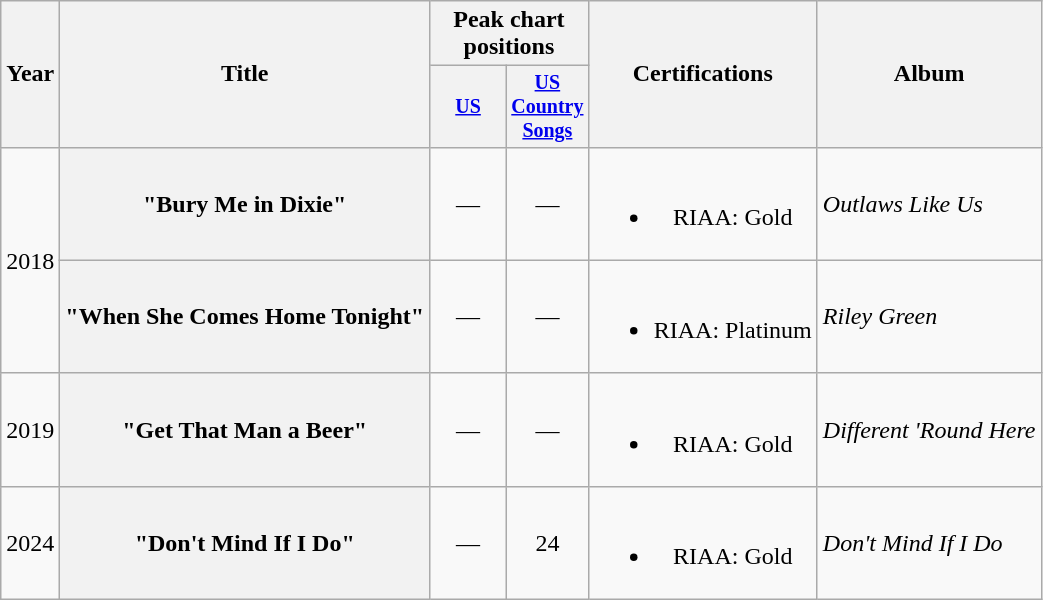<table class="wikitable plainrowheaders" style="text-align:center;">
<tr>
<th scope="col" rowspan="2">Year</th>
<th scope="col" rowspan="2">Title</th>
<th colspan="2" scope="col">Peak chart positions</th>
<th scope="col" rowspan="2">Certifications</th>
<th scope="col" rowspan="2">Album</th>
</tr>
<tr style="font-size:smaller;">
<th scope="col" width="45"><a href='#'>US</a><br></th>
<th scope="col" width="45"><a href='#'>US Country Songs</a><br></th>
</tr>
<tr>
<td rowspan="2">2018</td>
<th scope="row">"Bury Me in Dixie"</th>
<td>—</td>
<td>—</td>
<td><br><ul><li>RIAA: Gold</li></ul></td>
<td align="left"><em>Outlaws Like Us</em></td>
</tr>
<tr>
<th scope="row">"When She Comes Home Tonight"</th>
<td>—</td>
<td>—</td>
<td><br><ul><li>RIAA: Platinum</li></ul></td>
<td align="left"><em>Riley Green</em></td>
</tr>
<tr>
<td>2019</td>
<th scope="row">"Get That Man a Beer"</th>
<td>—</td>
<td>—</td>
<td><br><ul><li>RIAA: Gold</li></ul></td>
<td><em>Different 'Round Here</em></td>
</tr>
<tr>
<td>2024</td>
<th scope="row">"Don't Mind If I Do"<br></th>
<td>—</td>
<td>24</td>
<td><br><ul><li>RIAA: Gold</li></ul></td>
<td align="left"><em>Don't Mind If I Do</em></td>
</tr>
</table>
